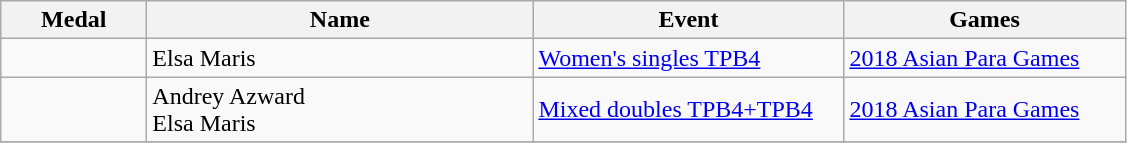<table class="wikitable sortable" style="font-size:100%">
<tr>
<th width="90">Medal</th>
<th width="250">Name</th>
<th width="200">Event</th>
<th width="180">Games</th>
</tr>
<tr>
<td></td>
<td>Elsa Maris</td>
<td><a href='#'>Women's singles TPB4</a></td>
<td><a href='#'>2018 Asian Para Games</a></td>
</tr>
<tr>
<td></td>
<td>Andrey Azward <br> Elsa Maris</td>
<td><a href='#'>Mixed doubles TPB4+TPB4</a></td>
<td><a href='#'>2018 Asian Para Games</a></td>
</tr>
<tr>
</tr>
</table>
